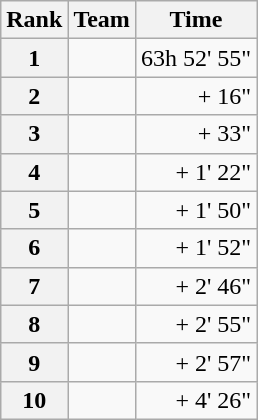<table class="wikitable">
<tr>
<th scope="col">Rank</th>
<th scope="col">Team</th>
<th scope="col">Time</th>
</tr>
<tr>
<th scope="row">1</th>
<td> </td>
<td align="right">63h 52' 55"</td>
</tr>
<tr>
<th scope="row">2</th>
<td> </td>
<td align="right">+ 16"</td>
</tr>
<tr>
<th scope="row">3</th>
<td> </td>
<td align="right">+ 33"</td>
</tr>
<tr>
<th scope="row">4</th>
<td> </td>
<td align="right">+ 1' 22"</td>
</tr>
<tr>
<th scope="row">5</th>
<td> </td>
<td align="right">+ 1' 50"</td>
</tr>
<tr>
<th scope="row">6</th>
<td> </td>
<td align="right">+ 1' 52"</td>
</tr>
<tr>
<th scope="row">7</th>
<td> </td>
<td align="right">+ 2' 46"</td>
</tr>
<tr>
<th scope="row">8</th>
<td> </td>
<td align="right">+ 2' 55"</td>
</tr>
<tr>
<th scope="row">9</th>
<td> </td>
<td align="right">+ 2' 57"</td>
</tr>
<tr>
<th scope="row">10</th>
<td> </td>
<td align="right">+ 4' 26"</td>
</tr>
</table>
